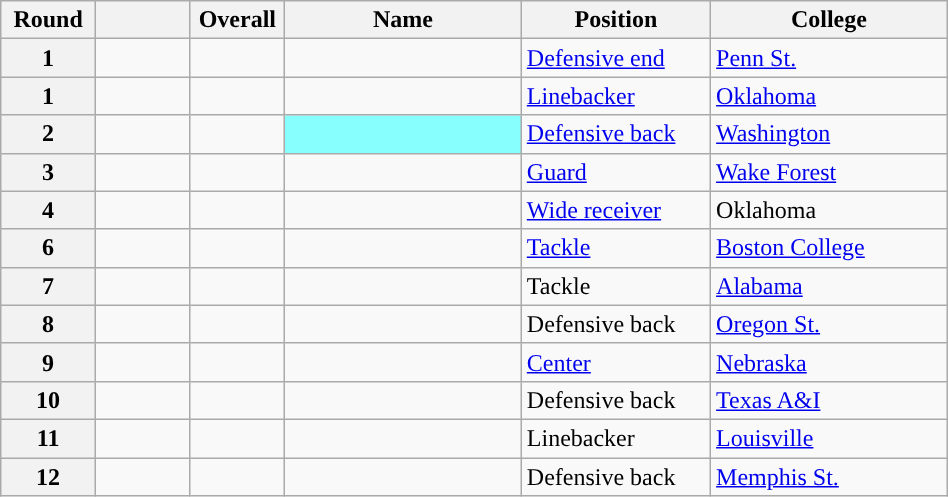<table class="wikitable sortable" style="width: 50%;">
<tr>
<th scope="col" style="width: 10%;">Round</th>
<th scope="col" style="width: 10%;"></th>
<th scope="col" style="width: 10%;">Overall</th>
<th scope="col" style="width: 25%;">Name</th>
<th scope="col" style="width: 20%;">Position</th>
<th scope="col" style="width: 25%;">College</th>
</tr>
<tr>
<th scope="row">1</th>
<td></td>
<td></td>
<td></td>
<td><a href='#'>Defensive end</a></td>
<td><a href='#'>Penn St.</a></td>
</tr>
<tr>
<th scope="row">1</th>
<td></td>
<td></td>
<td></td>
<td><a href='#'>Linebacker</a></td>
<td><a href='#'>Oklahoma</a></td>
</tr>
<tr>
<th scope="row">2</th>
<td></td>
<td></td>
<td style="background:#88FFFF;"> <sup></sup></td>
<td><a href='#'>Defensive back</a></td>
<td><a href='#'>Washington</a></td>
</tr>
<tr>
<th scope="row">3</th>
<td></td>
<td></td>
<td></td>
<td><a href='#'>Guard</a></td>
<td><a href='#'>Wake Forest</a></td>
</tr>
<tr>
<th scope="row">4</th>
<td></td>
<td></td>
<td></td>
<td><a href='#'>Wide receiver</a></td>
<td>Oklahoma</td>
</tr>
<tr>
<th scope="row">6</th>
<td></td>
<td></td>
<td></td>
<td><a href='#'>Tackle</a></td>
<td><a href='#'>Boston College</a></td>
</tr>
<tr>
<th scope="row">7</th>
<td></td>
<td></td>
<td></td>
<td>Tackle</td>
<td><a href='#'>Alabama</a></td>
</tr>
<tr>
<th scope="row">8</th>
<td></td>
<td></td>
<td></td>
<td>Defensive back</td>
<td><a href='#'>Oregon St.</a></td>
</tr>
<tr>
<th scope="row">9</th>
<td></td>
<td></td>
<td></td>
<td><a href='#'>Center</a></td>
<td><a href='#'>Nebraska</a></td>
</tr>
<tr>
<th scope="row">10</th>
<td></td>
<td></td>
<td></td>
<td>Defensive back</td>
<td><a href='#'>Texas A&I</a></td>
</tr>
<tr>
<th scope="row">11</th>
<td></td>
<td></td>
<td></td>
<td>Linebacker</td>
<td><a href='#'>Louisville</a></td>
</tr>
<tr>
<th scope="row">12</th>
<td></td>
<td></td>
<td></td>
<td>Defensive back</td>
<td><a href='#'>Memphis St.</a></td>
</tr>
</table>
